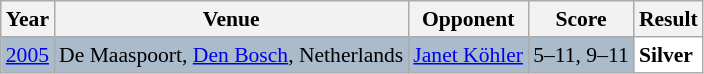<table class="sortable wikitable" style="font-size: 90%;">
<tr>
<th>Year</th>
<th>Venue</th>
<th>Opponent</th>
<th>Score</th>
<th>Result</th>
</tr>
<tr style="background:#AABBCC">
<td align="center"><a href='#'>2005</a></td>
<td align="left">De Maaspoort, <a href='#'>Den Bosch</a>, Netherlands</td>
<td align="left"> <a href='#'>Janet Köhler</a></td>
<td align="left">5–11, 9–11</td>
<td style="text-align:left; background:white"> <strong>Silver</strong></td>
</tr>
</table>
